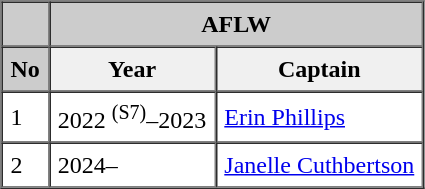<table border="1" cellspacing="0" cellpadding="5">
<tr bgcolor="#cccccc">
</tr>
<tr style="background:#cccccc;">
<th></th>
<th colspan="2">AFLW</th>
</tr>
<tr style="background:#cccccc;">
<th>No</th>
<th style="text-align:center; background:#f0f0f0;"><strong>Year</strong></th>
<th style="text-align:center; background:#f0f0f0;"><strong>Captain</strong></th>
</tr>
<tr>
<td>1</td>
<td>2022 <sup>(S7)</sup>–2023</td>
<td><a href='#'>Erin Phillips</a></td>
</tr>
<tr>
<td>2</td>
<td>2024–</td>
<td><a href='#'>Janelle Cuthbertson</a></td>
</tr>
</table>
